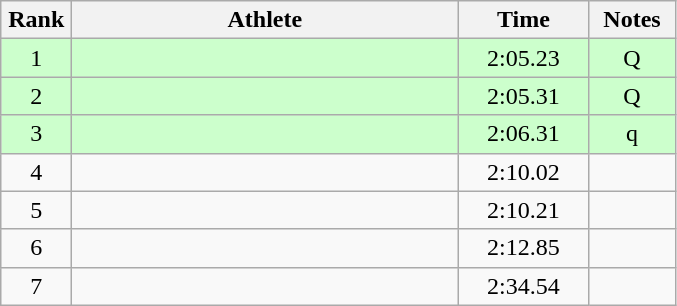<table class="wikitable" style="text-align:center">
<tr>
<th width=40>Rank</th>
<th width=250>Athlete</th>
<th width=80>Time</th>
<th width=50>Notes</th>
</tr>
<tr bgcolor=#ccffcc>
<td>1</td>
<td align=left></td>
<td>2:05.23</td>
<td>Q</td>
</tr>
<tr bgcolor=#ccffcc>
<td>2</td>
<td align=left></td>
<td>2:05.31</td>
<td>Q</td>
</tr>
<tr bgcolor=#ccffcc>
<td>3</td>
<td align=left></td>
<td>2:06.31</td>
<td>q</td>
</tr>
<tr>
<td>4</td>
<td align=left></td>
<td>2:10.02</td>
<td></td>
</tr>
<tr>
<td>5</td>
<td align=left></td>
<td>2:10.21</td>
<td></td>
</tr>
<tr>
<td>6</td>
<td align=left></td>
<td>2:12.85</td>
<td></td>
</tr>
<tr>
<td>7</td>
<td align=left></td>
<td>2:34.54</td>
<td></td>
</tr>
</table>
